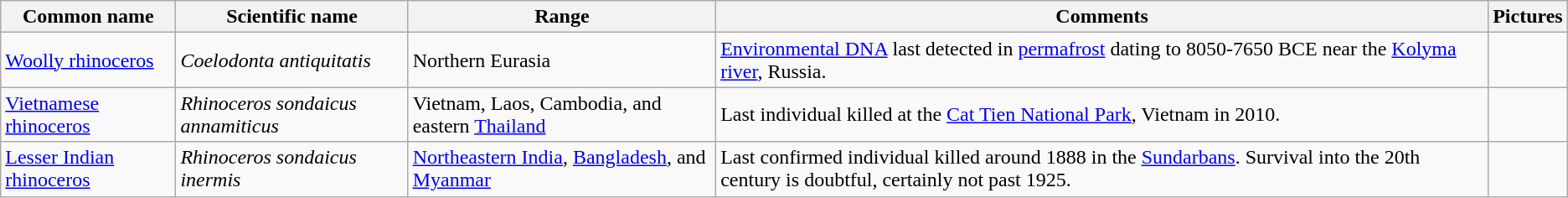<table class="wikitable">
<tr>
<th>Common name</th>
<th>Scientific name</th>
<th>Range</th>
<th class="unsortable">Comments</th>
<th class="unsortable">Pictures</th>
</tr>
<tr>
<td><a href='#'>Woolly rhinoceros</a></td>
<td><em>Coelodonta antiquitatis</em></td>
<td>Northern Eurasia</td>
<td><a href='#'>Environmental DNA</a> last detected in <a href='#'>permafrost</a> dating to 8050-7650 BCE near the <a href='#'>Kolyma river</a>, Russia.</td>
<td></td>
</tr>
<tr>
<td><a href='#'>Vietnamese rhinoceros</a></td>
<td><em>Rhinoceros sondaicus annamiticus</em></td>
<td>Vietnam, Laos, Cambodia, and eastern <a href='#'>Thailand</a></td>
<td>Last individual killed at the <a href='#'>Cat Tien National Park</a>, Vietnam in 2010.</td>
<td></td>
</tr>
<tr>
<td><a href='#'>Lesser Indian rhinoceros</a></td>
<td><em>Rhinoceros sondaicus inermis</em></td>
<td><a href='#'>Northeastern India</a>, <a href='#'>Bangladesh</a>, and <a href='#'>Myanmar</a></td>
<td>Last confirmed individual killed around 1888 in the <a href='#'>Sundarbans</a>. Survival into the 20th century is doubtful, certainly not past 1925.</td>
<td></td>
</tr>
</table>
